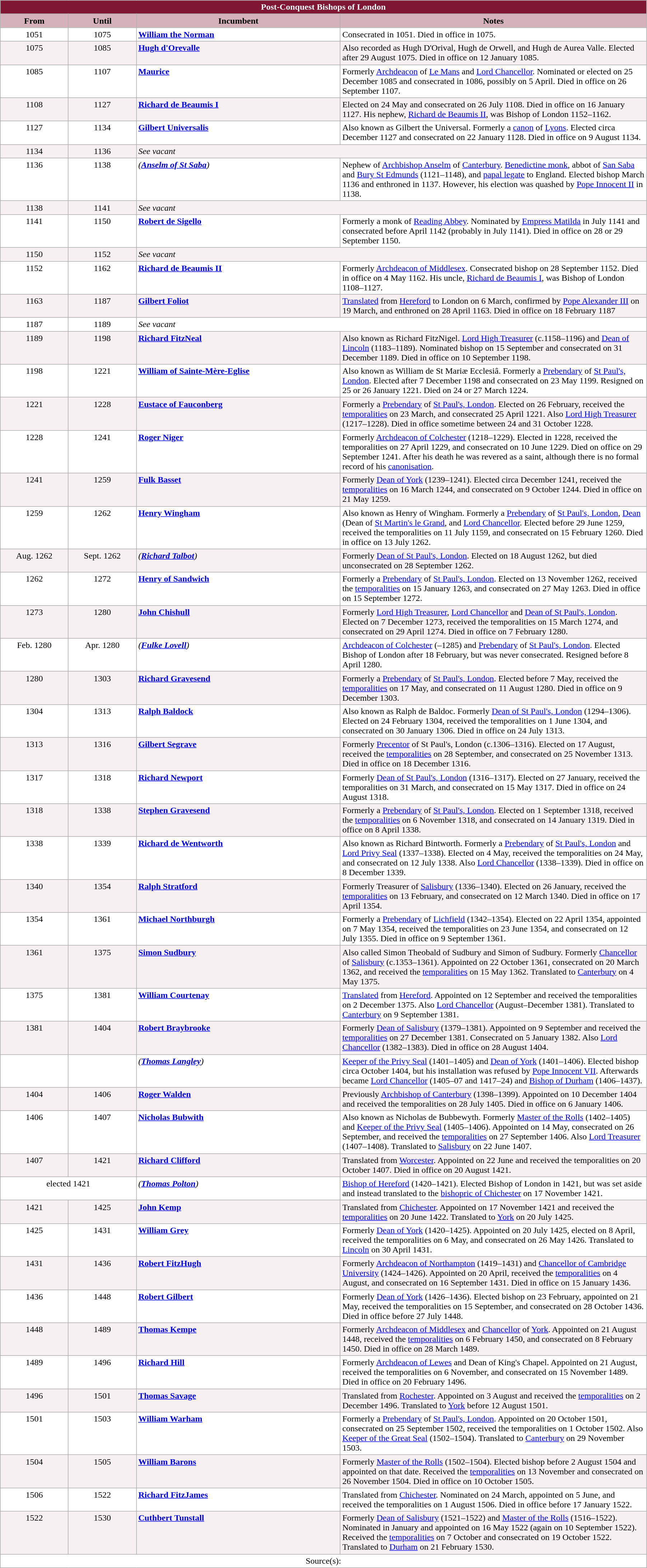<table class="wikitable" style="width:95%; border:1">
<tr>
<th colspan="4" style="background-color: #7F1734; color: white;">Post-Conquest Bishops of London</th>
</tr>
<tr>
<th style="background-color: #D4B1BB; width: 10%;">From</th>
<th style="background-color: #D4B1BB; width: 10%;">Until</th>
<th style="background-color: #D4B1BB; width: 30%;">Incumbent</th>
<th style="background-color: #D4B1BB; width: 45%;">Notes</th>
</tr>
<tr valign="top" style="background-color: white;">
<td style="text-align: center;">1051</td>
<td style="text-align: center;">1075</td>
<td><strong><a href='#'>William the Norman</a></strong></td>
<td>Consecrated in 1051. Died in office in 1075.</td>
</tr>
<tr valign="top" style="background-color: #F7F0F2;">
<td style="text-align: center;">1075</td>
<td style="text-align: center;">1085</td>
<td><strong><a href='#'>Hugh d'Orevalle</a></strong></td>
<td>Also recorded as Hugh D'Orival, Hugh de Orwell, and Hugh de Aurea Valle. Elected after 29 August 1075. Died in office on 12 January 1085.</td>
</tr>
<tr valign="top" style="background-color: white;">
<td style="text-align: center;">1085</td>
<td style="text-align: center;">1107</td>
<td><strong><a href='#'>Maurice</a></strong></td>
<td>Formerly <a href='#'>Archdeacon</a> of <a href='#'>Le Mans</a> and <a href='#'>Lord Chancellor</a>. Nominated or elected on 25 December 1085 and consecrated in 1086, possibly on 5 April. Died in office on 26 September 1107.</td>
</tr>
<tr valign="top" style="background-color: #F7F0F2;">
<td style="text-align: center;">1108</td>
<td style="text-align: center;">1127</td>
<td><strong><a href='#'>Richard de Beaumis I</a></strong></td>
<td>Elected on 24 May and consecrated on 26 July 1108. Died in office on 16 January 1127. His nephew, <a href='#'>Richard de Beaumis II</a>, was Bishop of London 1152–1162.</td>
</tr>
<tr valign="top" style="background-color: white;">
<td style="text-align: center;">1127</td>
<td style="text-align: center;">1134</td>
<td><strong><a href='#'>Gilbert Universalis</a></strong></td>
<td>Also known as Gilbert the Universal. Formerly a <a href='#'>canon</a> of <a href='#'>Lyons</a>. Elected circa December 1127 and consecrated on 22 January 1128. Died in office on 9 August 1134.</td>
</tr>
<tr valign="top" style="background-color: #F7F0F2;">
<td align="center">1134</td>
<td align="center">1136</td>
<td colspan="2"><em>See vacant</em></td>
</tr>
<tr valign="top" style="background-color: white;">
<td style="text-align: center;">1136</td>
<td style="text-align: center;">1138</td>
<td><em>(<strong><a href='#'>Anselm of St Saba</a></strong>)</em></td>
<td>Nephew of <a href='#'>Archbishop Anselm</a> of <a href='#'>Canterbury</a>. <a href='#'>Benedictine monk</a>, abbot of <a href='#'>San Saba</a> and <a href='#'>Bury St Edmunds</a> (1121–1148), and <a href='#'>papal legate</a> to England. Elected bishop  March 1136 and enthroned in 1137. However, his election was quashed by <a href='#'>Pope Innocent II</a> in 1138.</td>
</tr>
<tr valign="top" style="background-color: #F7F0F2;">
<td align="center">1138</td>
<td align="center">1141</td>
<td colspan="2"><em>See vacant</em></td>
</tr>
<tr valign="top" style="background-color: white;">
<td style="text-align: center;">1141</td>
<td style="text-align: center;">1150</td>
<td><strong><a href='#'>Robert de Sigello</a></strong></td>
<td>Formerly a monk of <a href='#'>Reading Abbey</a>. Nominated by <a href='#'>Empress Matilda</a> in July 1141 and consecrated before April 1142 (probably in July 1141). Died in office on 28 or 29 September 1150.</td>
</tr>
<tr valign="top" style="background-color: #F7F0F2;">
<td align="center">1150</td>
<td align="center">1152</td>
<td colspan="2"><em>See vacant</em></td>
</tr>
<tr valign="top" style="background-color: white;">
<td style="text-align: center;">1152</td>
<td style="text-align: center;">1162</td>
<td><strong><a href='#'>Richard de Beaumis II</a></strong></td>
<td>Formerly <a href='#'>Archdeacon of Middlesex</a>. Consecrated bishop on 28 September 1152. Died in office on 4 May 1162. His uncle, <a href='#'>Richard de Beaumis I</a>, was Bishop of London 1108–1127.</td>
</tr>
<tr valign="top" style="background-color: #F7F0F2;">
<td style="text-align: center;">1163</td>
<td style="text-align: center;">1187</td>
<td><strong><a href='#'>Gilbert Foliot</a></strong></td>
<td><a href='#'>Translated</a> from <a href='#'>Hereford</a> to London on 6 March, confirmed by <a href='#'>Pope Alexander III</a> on 19 March, and enthroned on 28 April 1163. Died in office on 18 February 1187</td>
</tr>
<tr valign="top" style="background-color: white;">
<td align="center">1187</td>
<td align="center">1189</td>
<td colspan="2"><em>See vacant</em></td>
</tr>
<tr valign="top" style="background-color: #F7F0F2;">
<td style="text-align: center;">1189</td>
<td style="text-align: center;">1198</td>
<td><strong><a href='#'>Richard FitzNeal</a></strong></td>
<td>Also known as Richard FitzNigel. <a href='#'>Lord High Treasurer</a> (c.1158–1196) and <a href='#'>Dean of Lincoln</a> (1183–1189). Nominated bishop on 15 September and consecrated on 31 December 1189. Died in office on 10 September 1198.</td>
</tr>
<tr valign="top" style="background-color: white;">
<td style="text-align: center;">1198</td>
<td style="text-align: center;">1221</td>
<td><strong><a href='#'>William of Sainte-Mère-Eglise</a></strong></td>
<td>Also known as William de St Mariæ Ecclesiâ. Formerly a <a href='#'>Prebendary</a> of <a href='#'>St Paul's, London</a>. Elected after 7 December 1198 and consecrated on 23 May 1199. Resigned on 25 or 26 January 1221. Died on 24 or 27 March 1224.</td>
</tr>
<tr valign="top" style="background-color: #F7F0F2;">
<td style="text-align: center;">1221</td>
<td style="text-align: center;">1228</td>
<td><strong><a href='#'>Eustace of Fauconberg</a></strong></td>
<td>Formerly a <a href='#'>Prebendary</a> of <a href='#'>St Paul's, London</a>. Elected on 26 February, received the <a href='#'>temporalities</a> on 23 March, and consecrated 25 April 1221. Also <a href='#'>Lord High Treasurer</a> (1217–1228). Died in office sometime between 24 and 31 October 1228.</td>
</tr>
<tr valign="top" style="background-color: white;">
<td style="text-align: center;">1228</td>
<td style="text-align: center;">1241</td>
<td><strong><a href='#'>Roger Niger</a></strong></td>
<td>Formerly <a href='#'>Archdeacon of Colchester</a> (1218–1229). Elected in 1228, received the temporalities on 27 April 1229, and consecrated on 10 June 1229. Died on office on 29 September 1241. After his death he was revered as a saint, although there is no formal record of his <a href='#'>canonisation</a>.</td>
</tr>
<tr valign="top" style="background-color: #F7F0F2;">
<td style="text-align: center;">1241</td>
<td style="text-align: center;">1259</td>
<td><strong><a href='#'>Fulk Basset</a></strong></td>
<td>Formerly <a href='#'>Dean of York</a> (1239–1241). Elected circa December 1241, received the <a href='#'>temporalities</a> on 16 March 1244, and consecrated on 9 October 1244. Died in office on 21 May 1259.</td>
</tr>
<tr valign="top" style="background-color: white;">
<td style="text-align: center;">1259</td>
<td style="text-align: center;">1262</td>
<td><strong><a href='#'>Henry Wingham</a></strong></td>
<td>Also known as Henry of Wingham. Formerly a <a href='#'>Prebendary</a> of <a href='#'>St Paul's, London</a>, <a href='#'>Dean</a> (Dean of <a href='#'>St Martin's le Grand</a>, and <a href='#'>Lord Chancellor</a>. Elected before 29 June 1259, received the temporalities on 11 July 1159, and consecrated on 15 February 1260. Died in office on 13 July 1262.</td>
</tr>
<tr valign="top" style="background-color: #F7F0F2;">
<td style="text-align: center;">Aug. 1262</td>
<td style="text-align: center;">Sept. 1262</td>
<td><em>(<strong><a href='#'>Richard Talbot</a></strong>)</em></td>
<td>Formerly <a href='#'>Dean of St Paul's, London</a>. Elected on 18 August 1262, but died unconsecrated on 28 September 1262.</td>
</tr>
<tr valign="top" style="background-color: white;">
<td style="text-align: center;">1262</td>
<td style="text-align: center;">1272</td>
<td><strong><a href='#'>Henry of Sandwich</a></strong></td>
<td>Formerly a <a href='#'>Prebendary</a> of <a href='#'>St Paul's, London</a>. Elected on 13 November 1262, received the <a href='#'>temporalities</a> on 15 January 1263, and consecrated on 27 May 1263. Died in office on 15 September 1272.</td>
</tr>
<tr valign="top" style="background-color: #F7F0F2;">
<td style="text-align: center;">1273</td>
<td style="text-align: center;">1280</td>
<td><strong><a href='#'>John Chishull</a></strong></td>
<td>Formerly <a href='#'>Lord High Treasurer</a>, <a href='#'>Lord Chancellor</a> and <a href='#'>Dean of St Paul's, London</a>. Elected on 7 December 1273, received the temporalities on 15 March 1274, and consecrated on 29 April 1274. Died in office on 7 February 1280.</td>
</tr>
<tr valign="top" style="background-color: white;">
<td align="center">Feb. 1280</td>
<td align="center">Apr. 1280</td>
<td><em>(<strong><a href='#'>Fulke Lovell</a></strong>)</em></td>
<td><a href='#'>Archdeacon of Colchester</a> (–1285) and <a href='#'>Prebendary</a> of <a href='#'>St Paul's, London</a>. Elected Bishop of London after 18 February, but was never consecrated. Resigned before 8 April 1280.</td>
</tr>
<tr valign="top" style="background-color: #F7F0F2;">
<td style="text-align: center;">1280</td>
<td style="text-align: center;">1303</td>
<td><strong><a href='#'>Richard Gravesend</a></strong></td>
<td>Formerly a <a href='#'>Prebendary</a> of <a href='#'>St Paul's, London</a>. Elected before 7 May, received the <a href='#'>temporalities</a> on 17 May, and consecrated on 11 August 1280. Died in office on 9 December 1303.</td>
</tr>
<tr valign="top" style="background-color: white;">
<td style="text-align: center;">1304</td>
<td style="text-align: center;">1313</td>
<td><strong><a href='#'>Ralph Baldock</a></strong></td>
<td>Also known as Ralph de Baldoc. Formerly <a href='#'>Dean of St Paul's, London</a> (1294–1306). Elected on 24 February 1304, received the temporalities on 1 June 1304, and consecrated on 30 January 1306. Died in office on 24 July 1313.</td>
</tr>
<tr valign="top" style="background-color: #F7F0F2;">
<td style="text-align: center;">1313</td>
<td style="text-align: center;">1316</td>
<td><strong><a href='#'>Gilbert Segrave</a></strong></td>
<td>Formerly <a href='#'>Precentor</a> of St Paul's, London (c.1306–1316). Elected on 17 August, received the <a href='#'>temporalities</a> on 28 September, and consecrated on 25 November 1313. Died in office on 18 December 1316.</td>
</tr>
<tr valign="top" style="background-color: white;">
<td style="text-align: center;">1317</td>
<td style="text-align: center;">1318</td>
<td><strong><a href='#'>Richard Newport</a></strong></td>
<td>Formerly <a href='#'>Dean of St Paul's, London</a> (1316–1317). Elected on 27 January, received the temporalities on 31 March, and consecrated on 15 May 1317. Died in office on 24 August 1318.</td>
</tr>
<tr valign="top" style="background-color: #F7F0F2;">
<td style="text-align: center;">1318</td>
<td style="text-align: center;">1338</td>
<td><strong><a href='#'>Stephen Gravesend</a></strong></td>
<td>Formerly a <a href='#'>Prebendary</a> of <a href='#'>St Paul's, London</a>. Elected on 1 September 1318, received the <a href='#'>temporalities</a> on 6 November 1318, and consecrated on 14 January 1319. Died in office on 8 April 1338.</td>
</tr>
<tr valign="top" style="background-color: white;">
<td style="text-align: center;">1338</td>
<td style="text-align: center;">1339</td>
<td><strong><a href='#'>Richard de Wentworth</a></strong></td>
<td>Also known as Richard Bintworth. Formerly a <a href='#'>Prebendary</a> of <a href='#'>St Paul's, London</a> and <a href='#'>Lord Privy Seal</a> (1337–1338). Elected on 4 May, received the temporalities on 24 May, and consecrated on 12 July 1338. Also <a href='#'>Lord Chancellor</a> (1338–1339). Died in office on 8 December 1339.</td>
</tr>
<tr valign="top" style="background-color: #F7F0F2;">
<td style="text-align: center;">1340</td>
<td style="text-align: center;">1354</td>
<td><strong><a href='#'>Ralph Stratford</a></strong></td>
<td>Formerly Treasurer of <a href='#'>Salisbury</a> (1336–1340). Elected on 26 January, received the <a href='#'>temporalities</a> on 13 February, and consecrated on 12 March 1340. Died in office on 17 April 1354.</td>
</tr>
<tr valign="top" style="background-color: white;">
<td style="text-align: center;">1354</td>
<td style="text-align: center;">1361</td>
<td><strong><a href='#'>Michael Northburgh</a></strong></td>
<td>Formerly a <a href='#'>Prebendary</a> of <a href='#'>Lichfield</a> (1342–1354). Elected on 22 April 1354, appointed on 7 May 1354, received the temporalities on 23 June 1354, and consecrated on 12 July 1355. Died in office on 9 September 1361.</td>
</tr>
<tr valign="top" style="background-color: #F7F0F2;">
<td style="text-align: center;">1361</td>
<td style="text-align: center;">1375</td>
<td><strong><a href='#'>Simon Sudbury</a></strong></td>
<td>Also called Simon Theobald of Sudbury and Simon of Sudbury. Formerly <a href='#'>Chancellor</a> of <a href='#'>Salisbury</a> (c.1353–1361). Appointed on 22 October 1361, consecrated on 20 March 1362, and received the <a href='#'>temporalities</a> on 15 May 1362. Translated to <a href='#'>Canterbury</a> on 4 May 1375.</td>
</tr>
<tr valign="top" style="background-color: white;">
<td style="text-align: center;">1375</td>
<td style="text-align: center;">1381</td>
<td><strong><a href='#'>William Courtenay</a></strong></td>
<td><a href='#'>Translated</a> from <a href='#'>Hereford</a>. Appointed on 12 September and received the temporalities on 2 December 1375. Also <a href='#'>Lord Chancellor</a> (August–December 1381). Translated to <a href='#'>Canterbury</a> on 9 September 1381.</td>
</tr>
<tr valign="top" style="background-color: #F7F0F2;">
<td style="text-align: center;">1381</td>
<td style="text-align: center;">1404</td>
<td><strong><a href='#'>Robert Braybrooke</a></strong></td>
<td>Formerly <a href='#'>Dean of Salisbury</a> (1379–1381). Appointed on 9 September and received the <a href='#'>temporalities</a> on 27 December 1381. Consecrated on 5 January 1382. Also <a href='#'>Lord Chancellor</a> (1382–1383). Died in office on 28 August 1404.</td>
</tr>
<tr valign="top" style="background-color: white;">
<td style="text-align: center;"></td>
<td style="text-align: center;"></td>
<td><em>(<strong><a href='#'>Thomas Langley</a></strong>)</em></td>
<td><a href='#'>Keeper of the Privy Seal</a> (1401–1405) and <a href='#'>Dean of York</a> (1401–1406). Elected bishop circa October 1404, but his installation was refused by <a href='#'>Pope Innocent VII</a>. Afterwards became <a href='#'>Lord Chancellor</a> (1405–07 and 1417–24) and <a href='#'>Bishop of Durham</a> (1406–1437).</td>
</tr>
<tr valign="top" style="background-color: #F7F0F2;">
<td style="text-align: center;">1404</td>
<td style="text-align: center;">1406</td>
<td><strong><a href='#'>Roger Walden</a></strong></td>
<td>Previously <a href='#'>Archbishop of Canterbury</a> (1398–1399). Appointed on 10 December 1404 and received the temporalities on 28 July 1405. Died in office on 6 January 1406.</td>
</tr>
<tr valign="top" style="background-color: white;">
<td style="text-align: center;">1406</td>
<td style="text-align: center;">1407</td>
<td><strong><a href='#'>Nicholas Bubwith</a></strong></td>
<td>Also known as Nicholas de Bubbewyth. Formerly <a href='#'>Master of the Rolls</a> (1402–1405) and <a href='#'>Keeper of the Privy Seal</a> (1405–1406). Appointed on 14 May, consecrated on 26 September, and received the <a href='#'>temporalities</a> on 27 September 1406. Also <a href='#'>Lord Treasurer</a> (1407–1408). Translated to <a href='#'>Salisbury</a> on 22 June 1407.</td>
</tr>
<tr valign="top" style="background-color: #F7F0F2;">
<td style="text-align: center;">1407</td>
<td style="text-align: center;">1421</td>
<td><strong><a href='#'>Richard Clifford</a></strong></td>
<td>Translated from <a href='#'>Worcester</a>. Appointed on 22 June and received the temporalities on 20 October 1407. Died in office on 20 August 1421.</td>
</tr>
<tr valign="top" style="background-color: white;">
<td colspan="2" style="text-align: center;">elected 1421</td>
<td><em>(<strong><a href='#'>Thomas Polton</a></strong>)</em></td>
<td><a href='#'>Bishop of Hereford</a> (1420–1421). Elected Bishop of London in 1421, but was set aside and instead translated to the <a href='#'>bishopric of Chichester</a> on 17 November 1421.</td>
</tr>
<tr valign="top" style="background-color: #F7F0F2;">
<td style="text-align: center;">1421</td>
<td style="text-align: center;">1425</td>
<td><strong><a href='#'>John Kemp</a></strong></td>
<td>Translated from <a href='#'>Chichester</a>. Appointed on 17 November 1421 and received the <a href='#'>temporalities</a> on 20 June 1422. Translated to <a href='#'>York</a> on 20 July 1425.</td>
</tr>
<tr valign="top" style="background-color: white;">
<td style="text-align: center;">1425</td>
<td style="text-align: center;">1431</td>
<td><strong><a href='#'>William Grey</a></strong></td>
<td>Formerly <a href='#'>Dean of York</a> (1420–1425). Appointed on 20 July 1425, elected on 8 April, received the temporalities on 6 May, and consecrated on 26 May 1426. Translated to <a href='#'>Lincoln</a> on 30 April 1431.</td>
</tr>
<tr valign="top" style="background-color: #F7F0F2;">
<td style="text-align: center;">1431</td>
<td style="text-align: center;">1436</td>
<td><strong><a href='#'>Robert FitzHugh</a></strong></td>
<td>Formerly <a href='#'>Archdeacon of Northampton</a> (1419–1431) and <a href='#'>Chancellor of Cambridge University</a> (1424–1426). Appointed on 20 April, received the <a href='#'>temporalities</a> on 4 August, and consecrated on 16 September 1431. Died in office on 15 January 1436.</td>
</tr>
<tr valign="top" style="background-color: white;">
<td style="text-align: center;">1436</td>
<td style="text-align: center;">1448</td>
<td><strong><a href='#'>Robert Gilbert</a></strong></td>
<td>Formerly <a href='#'>Dean of York</a> (1426–1436). Elected bishop on 23 February, appointed on 21 May, received the temporalities on 15 September, and consecrated on 28 October 1436. Died in office before 27 July 1448.</td>
</tr>
<tr valign="top" style="background-color: #F7F0F2;">
<td style="text-align: center;">1448</td>
<td style="text-align: center;">1489</td>
<td><strong><a href='#'>Thomas Kempe</a></strong></td>
<td>Formerly <a href='#'>Archdeacon of Middlesex</a> and <a href='#'>Chancellor</a> of <a href='#'>York</a>. Appointed on 21 August 1448, received the <a href='#'>temporalities</a> on 6 February 1450, and consecrated on 8 February 1450. Died in office on 28 March 1489.</td>
</tr>
<tr valign="top" style="background-color: white;">
<td style="text-align: center;">1489</td>
<td style="text-align: center;">1496</td>
<td><strong><a href='#'>Richard Hill</a></strong></td>
<td>Formerly <a href='#'>Archdeacon of Lewes</a> and Dean of King's Chapel. Appointed on 21 August, received the temporalities on 6 November, and consecrated on 15 November 1489. Died in office on 20 February 1496.</td>
</tr>
<tr valign="top" style="background-color: #F7F0F2;">
<td style="text-align: center;">1496</td>
<td style="text-align: center;">1501</td>
<td><strong><a href='#'>Thomas Savage</a></strong></td>
<td>Translated from <a href='#'>Rochester</a>. Appointed on 3 August and received the <a href='#'>temporalities</a> on 2 December 1496. Translated to <a href='#'>York</a> before 12 August 1501.</td>
</tr>
<tr valign="top" style="background-color: white;">
<td style="text-align: center;">1501</td>
<td style="text-align: center;">1503</td>
<td><strong><a href='#'>William Warham</a></strong></td>
<td>Formerly a <a href='#'>Prebendary</a> of <a href='#'>St Paul's, London</a>. Appointed on 20 October 1501, consecrated on 25 September 1502, received the temporalities on 1 October 1502. Also <a href='#'>Keeper of the Great Seal</a> (1502–1504). Translated to <a href='#'>Canterbury</a> on 29 November 1503.</td>
</tr>
<tr valign="top" style="background-color: #F7F0F2;">
<td style="text-align: center;">1504</td>
<td style="text-align: center;">1505</td>
<td><strong><a href='#'>William Barons</a></strong></td>
<td>Formerly <a href='#'>Master of the Rolls</a> (1502–1504). Elected bishop before 2 August 1504 and appointed on that date. Received the <a href='#'>temporalities</a> on 13 November and consecrated on 26 November 1504. Died in office on 10 October 1505.</td>
</tr>
<tr valign="top" style="background-color: white;">
<td style="text-align: center;">1506</td>
<td style="text-align: center;">1522</td>
<td><strong><a href='#'>Richard FitzJames</a></strong></td>
<td>Translated from <a href='#'>Chichester</a>. Nominated on 24 March, appointed on 5 June, and received the temporalities on 1 August 1506. Died in office before 17 January 1522.</td>
</tr>
<tr valign="top" style="background-color: #F7F0F2;">
<td style="text-align: center;">1522</td>
<td style="text-align: center;">1530</td>
<td><strong><a href='#'>Cuthbert Tunstall</a></strong></td>
<td>Formerly <a href='#'>Dean of Salisbury</a> (1521–1522) and <a href='#'>Master of the Rolls</a> (1516–1522). Nominated in January and appointed on 16 May 1522 (again on 10 September 1522). Received the <a href='#'>temporalities</a> on 7 October and consecrated on 19 October 1522. Translated to <a href='#'>Durham</a> on 21 February 1530.</td>
</tr>
<tr valign="top" style="background-color: white;">
<td align="center" colspan="4">Source(s):</td>
</tr>
</table>
